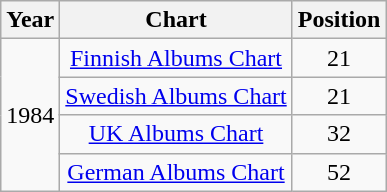<table class="wikitable">
<tr>
<th align="center">Year</th>
<th align="center">Chart</th>
<th align="center">Position</th>
</tr>
<tr>
<td align="center" rowspan="4">1984</td>
<td align="center"><a href='#'>Finnish Albums Chart</a></td>
<td align="center">21</td>
</tr>
<tr>
<td align="center"><a href='#'>Swedish Albums Chart</a></td>
<td align="center">21</td>
</tr>
<tr>
<td align="center"><a href='#'>UK Albums Chart</a></td>
<td align="center">32</td>
</tr>
<tr>
<td align="center"><a href='#'>German Albums Chart</a></td>
<td align="center">52</td>
</tr>
</table>
